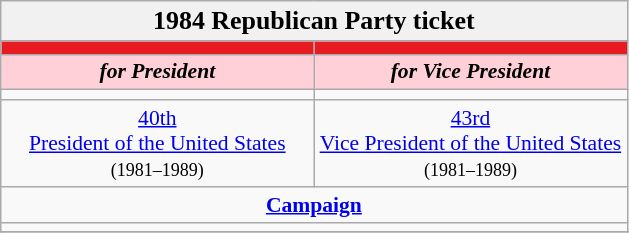<table class="wikitable" style="font-size:90%; text-align:center;">
<tr>
<td style="background:#f1f1f1;" colspan="30"><big><strong>1984 Republican Party ticket</strong></big></td>
</tr>
<tr>
<th style="width:3em; font-size:135%; background:#E81B23; width:200px;"><a href='#'></a></th>
<th style="width:3em; font-size:135%; background:#E81B23; width:200px;"><a href='#'></a></th>
</tr>
<tr style="color:#000; font-size:100%; background:#ffd0d7;">
<td style="width:3em; width:200px;"><strong><em>for President</em></strong></td>
<td style="width:3em; width:200px;"><strong><em>for Vice President</em></strong></td>
</tr>
<tr>
<td></td>
<td></td>
</tr>
<tr>
<td><a href='#'>40th</a><br><a href='#'>President of the United States</a><br><small>(1981–1989)</small></td>
<td><a href='#'>43rd</a><br><a href='#'>Vice President of the United States</a><br><small>(1981–1989)</small></td>
</tr>
<tr>
<td colspan=2><a href='#'><strong>Campaign</strong></a></td>
</tr>
<tr>
<td colspan=2></td>
</tr>
<tr>
</tr>
</table>
